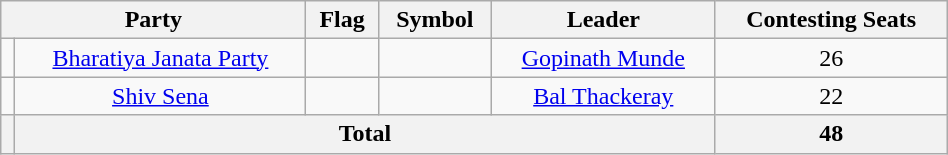<table class="wikitable" width="50%" style="text-align:center">
<tr>
<th colspan="2">Party</th>
<th>Flag</th>
<th>Symbol</th>
<th>Leader</th>
<th>Contesting Seats</th>
</tr>
<tr>
<td></td>
<td><a href='#'>Bharatiya Janata Party</a></td>
<td></td>
<td></td>
<td><a href='#'>Gopinath Munde</a></td>
<td>26</td>
</tr>
<tr>
<td></td>
<td><a href='#'>Shiv Sena</a></td>
<td></td>
<td></td>
<td><a href='#'>Bal Thackeray</a></td>
<td>22</td>
</tr>
<tr>
<th></th>
<th colspan="4">Total</th>
<th>48</th>
</tr>
</table>
